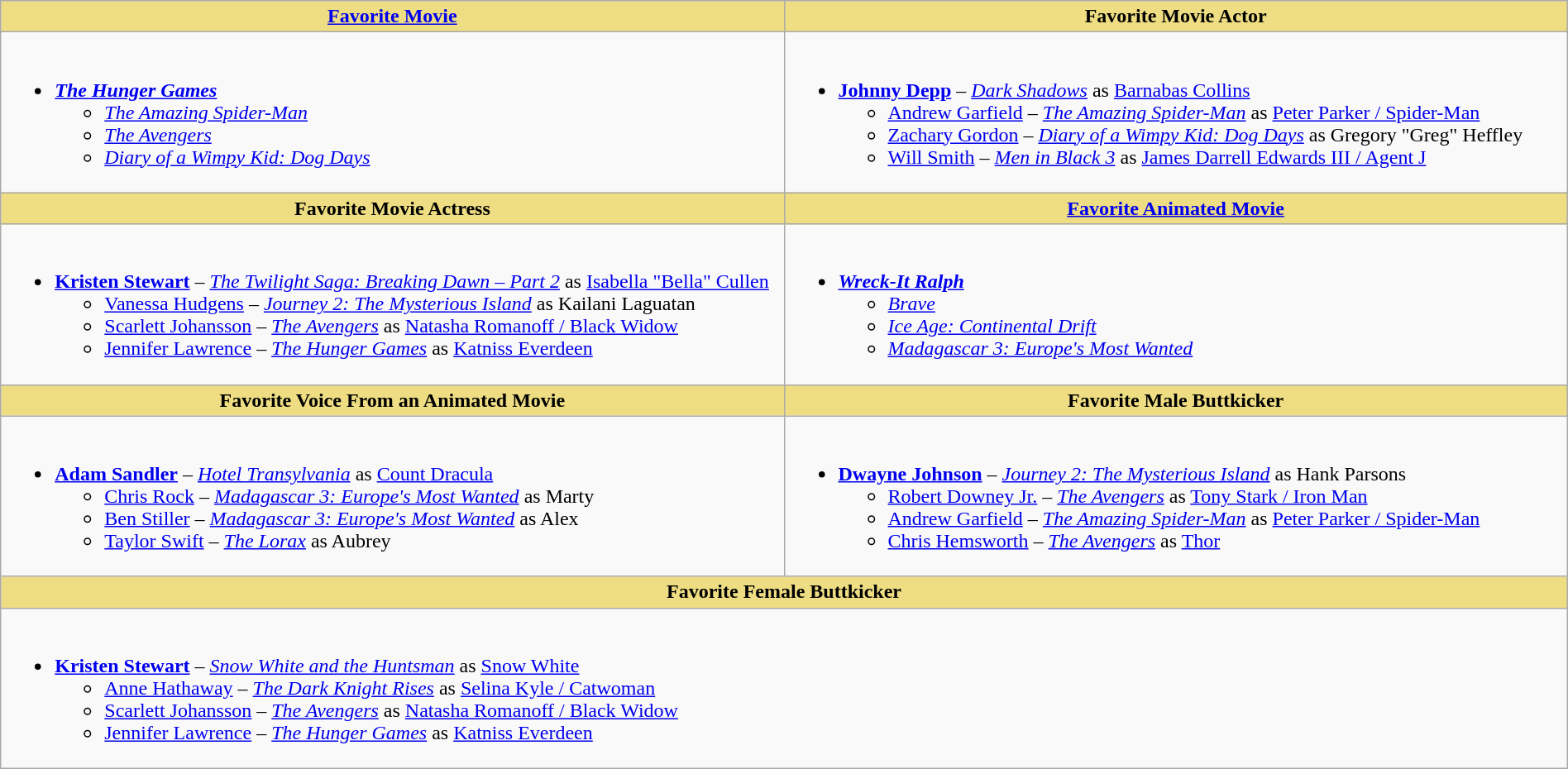<table class="wikitable" style="width:100%;">
<tr>
<th style="background:#EEDD82; width:50%"><a href='#'>Favorite Movie</a></th>
<th style="background:#EEDD82; width:50%">Favorite Movie Actor</th>
</tr>
<tr>
<td valign="top"><br><ul><li><strong><em><a href='#'>The Hunger Games</a></em></strong><ul><li><em><a href='#'>The Amazing Spider-Man</a></em></li><li><em><a href='#'>The Avengers</a></em></li><li><em><a href='#'>Diary of a Wimpy Kid: Dog Days</a></em></li></ul></li></ul></td>
<td valign="top"><br><ul><li><strong><a href='#'>Johnny Depp</a></strong> – <em><a href='#'>Dark Shadows</a></em> as <a href='#'>Barnabas Collins</a><ul><li><a href='#'>Andrew Garfield</a> – <em><a href='#'>The Amazing Spider-Man</a></em> as <a href='#'>Peter Parker / Spider-Man</a></li><li><a href='#'>Zachary Gordon</a> – <em><a href='#'>Diary of a Wimpy Kid: Dog Days</a></em> as Gregory "Greg" Heffley</li><li><a href='#'>Will Smith</a> – <em><a href='#'>Men in Black 3</a></em> as <a href='#'>James Darrell Edwards III / Agent J</a></li></ul></li></ul></td>
</tr>
<tr>
<th style="background:#EEDD82; width:50%">Favorite Movie Actress</th>
<th style="background:#EEDD82; width:50%"><a href='#'>Favorite Animated Movie</a></th>
</tr>
<tr>
<td valign="top"><br><ul><li><strong><a href='#'>Kristen Stewart</a></strong> – <em><a href='#'>The Twilight Saga: Breaking Dawn – Part 2</a></em> as <a href='#'>Isabella "Bella" Cullen</a><ul><li><a href='#'>Vanessa Hudgens</a> – <em><a href='#'>Journey 2: The Mysterious Island</a></em> as Kailani Laguatan</li><li><a href='#'>Scarlett Johansson</a> – <em><a href='#'>The Avengers</a></em> as <a href='#'>Natasha Romanoff / Black Widow</a></li><li><a href='#'>Jennifer Lawrence</a> – <em><a href='#'>The Hunger Games</a></em> as <a href='#'>Katniss Everdeen</a></li></ul></li></ul></td>
<td valign="top"><br><ul><li><strong><em><a href='#'>Wreck-It Ralph</a></em></strong><ul><li><em><a href='#'>Brave</a></em></li><li><em><a href='#'>Ice Age: Continental Drift</a></em></li><li><em><a href='#'>Madagascar 3: Europe's Most Wanted</a></em></li></ul></li></ul></td>
</tr>
<tr>
<th style="background:#EEDD82; width:50%">Favorite Voice From an Animated Movie</th>
<th style="background:#EEDD82; width:50%">Favorite Male Buttkicker</th>
</tr>
<tr>
<td valign="top"><br><ul><li><strong><a href='#'>Adam Sandler</a></strong> – <em><a href='#'>Hotel Transylvania</a></em> as <a href='#'>Count Dracula</a><ul><li><a href='#'>Chris Rock</a> – <em><a href='#'>Madagascar 3: Europe's Most Wanted</a></em> as Marty</li><li><a href='#'>Ben Stiller</a> – <em><a href='#'>Madagascar 3: Europe's Most Wanted</a></em> as Alex</li><li><a href='#'>Taylor Swift</a> – <em><a href='#'>The Lorax</a></em> as Aubrey</li></ul></li></ul></td>
<td valign="top"><br><ul><li><strong><a href='#'>Dwayne Johnson</a></strong> – <em><a href='#'>Journey 2: The Mysterious Island</a></em> as Hank Parsons<ul><li><a href='#'>Robert Downey Jr.</a> – <em><a href='#'>The Avengers</a></em> as <a href='#'>Tony Stark / Iron Man</a></li><li><a href='#'>Andrew Garfield</a> – <em><a href='#'>The Amazing Spider-Man</a></em> as <a href='#'>Peter Parker / Spider-Man</a></li><li><a href='#'>Chris Hemsworth</a> – <em><a href='#'>The Avengers</a></em> as <a href='#'>Thor</a></li></ul></li></ul></td>
</tr>
<tr>
<th style="background:#EEDD82;" colspan="2">Favorite Female Buttkicker</th>
</tr>
<tr>
<td colspan="2" valign="top"><br><ul><li><strong><a href='#'>Kristen Stewart</a></strong> – <em><a href='#'>Snow White and the Huntsman</a></em> as <a href='#'>Snow White</a><ul><li><a href='#'>Anne Hathaway</a> – <em><a href='#'>The Dark Knight Rises</a></em> as <a href='#'>Selina Kyle / Catwoman</a></li><li><a href='#'>Scarlett Johansson</a> – <em><a href='#'>The Avengers</a></em> as <a href='#'>Natasha Romanoff / Black Widow</a></li><li><a href='#'>Jennifer Lawrence</a> – <em><a href='#'>The Hunger Games</a></em> as <a href='#'>Katniss Everdeen</a></li></ul></li></ul></td>
</tr>
</table>
